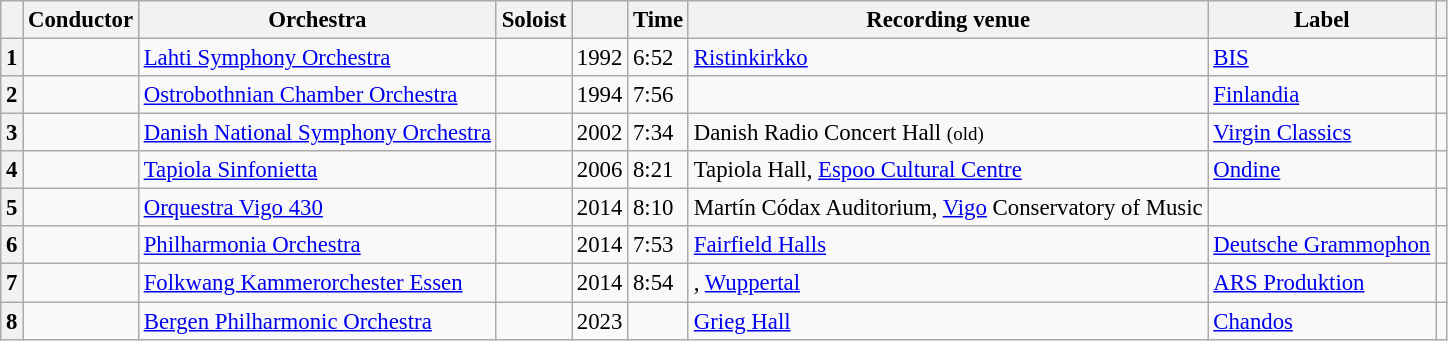<table class="wikitable sortable" style="margin-right:0; font-size:95%">
<tr>
<th scope="col"></th>
<th scope="col">Conductor</th>
<th scope="col">Orchestra</th>
<th scope="col">Soloist</th>
<th scope="col"></th>
<th scope="col">Time</th>
<th scope="col">Recording venue</th>
<th scope="col">Label</th>
<th scope="col"class="unsortable"></th>
</tr>
<tr>
<th scope="row">1</th>
<td></td>
<td><a href='#'>Lahti Symphony Orchestra</a></td>
<td></td>
<td>1992</td>
<td>6:52</td>
<td><a href='#'>Ristinkirkko</a></td>
<td><a href='#'>BIS</a></td>
<td></td>
</tr>
<tr>
<th scope="row">2</th>
<td></td>
<td><a href='#'>Ostrobothnian Chamber Orchestra</a></td>
<td></td>
<td>1994</td>
<td>7:56</td>
<td></td>
<td><a href='#'>Finlandia</a></td>
<td></td>
</tr>
<tr>
<th scope="row">3</th>
<td></td>
<td><a href='#'>Danish National Symphony Orchestra</a></td>
<td></td>
<td>2002</td>
<td>7:34</td>
<td>Danish Radio Concert Hall <small>(old)</small></td>
<td><a href='#'>Virgin Classics</a></td>
<td></td>
</tr>
<tr>
<th scope="row">4</th>
<td></td>
<td><a href='#'>Tapiola Sinfonietta</a></td>
<td></td>
<td>2006</td>
<td>8:21</td>
<td>Tapiola Hall, <a href='#'>Espoo Cultural Centre</a></td>
<td><a href='#'>Ondine</a></td>
<td></td>
</tr>
<tr>
<th scope="row">5</th>
<td></td>
<td><a href='#'>Orquestra Vigo 430</a></td>
<td></td>
<td>2014</td>
<td>8:10</td>
<td>Martín Códax Auditorium, <a href='#'>Vigo</a> Conservatory of Music</td>
<td></td>
<td></td>
</tr>
<tr>
<th scope="row">6</th>
<td></td>
<td><a href='#'>Philharmonia Orchestra</a></td>
<td></td>
<td>2014</td>
<td>7:53</td>
<td><a href='#'>Fairfield Halls</a></td>
<td><a href='#'>Deutsche Grammophon</a></td>
<td></td>
</tr>
<tr>
<th scope="row">7</th>
<td></td>
<td><a href='#'>Folkwang Kammerorchester Essen</a></td>
<td></td>
<td>2014</td>
<td>8:54</td>
<td>, <a href='#'>Wuppertal</a></td>
<td><a href='#'>ARS Produktion</a></td>
<td></td>
</tr>
<tr>
<th scope="row">8</th>
<td></td>
<td><a href='#'>Bergen Philharmonic Orchestra</a></td>
<td></td>
<td>2023</td>
<td></td>
<td><a href='#'>Grieg Hall</a></td>
<td><a href='#'>Chandos</a></td>
<td></td>
</tr>
</table>
